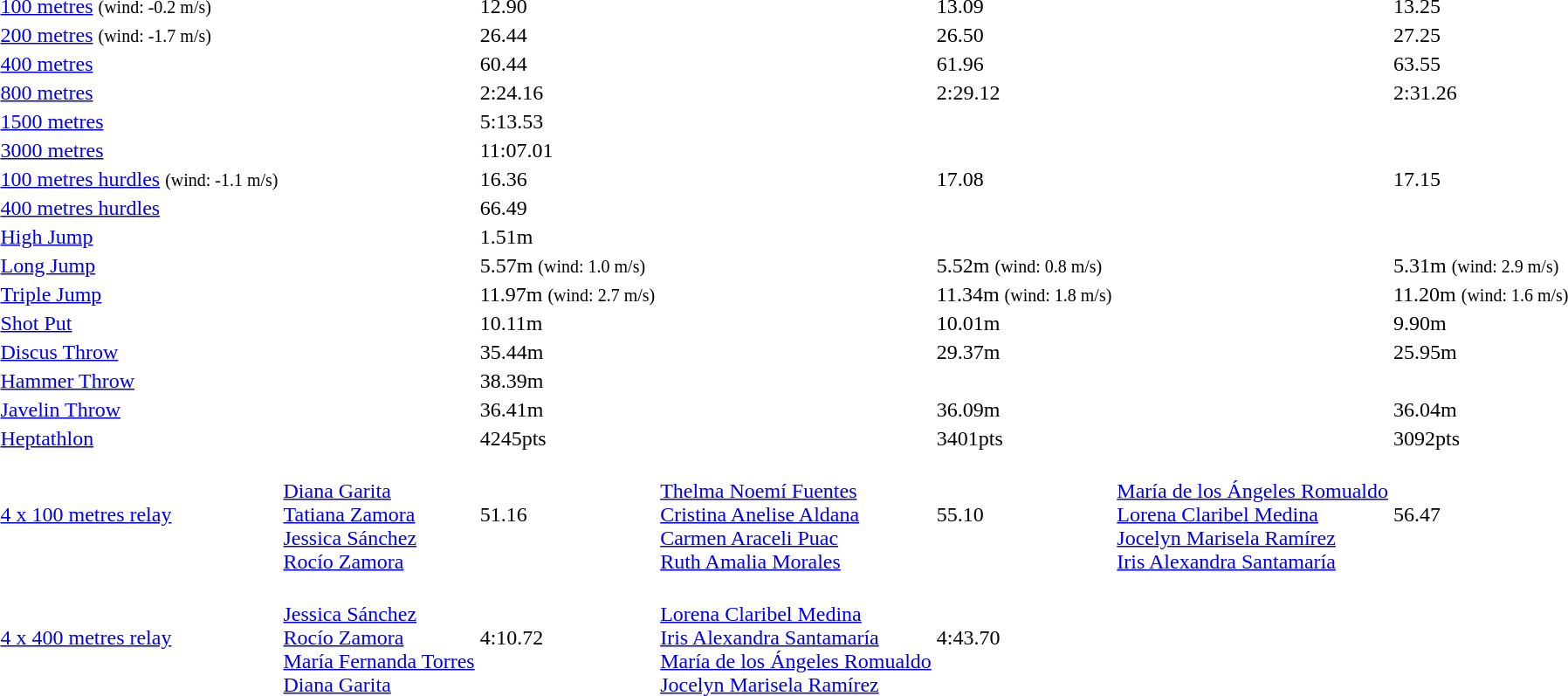<table>
<tr>
<td><a href='#'>100 metres</a> <small>(wind: -0.2 m/s)</small></td>
<td></td>
<td>12.90</td>
<td></td>
<td>13.09</td>
<td></td>
<td>13.25</td>
</tr>
<tr>
<td><a href='#'>200 metres</a> <small>(wind: -1.7 m/s)</small></td>
<td></td>
<td>26.44</td>
<td></td>
<td>26.50</td>
<td></td>
<td>27.25</td>
</tr>
<tr>
<td><a href='#'>400 metres</a></td>
<td></td>
<td>60.44</td>
<td></td>
<td>61.96</td>
<td></td>
<td>63.55</td>
</tr>
<tr>
<td><a href='#'>800 metres</a></td>
<td></td>
<td>2:24.16</td>
<td></td>
<td>2:29.12</td>
<td></td>
<td>2:31.26</td>
</tr>
<tr>
<td><a href='#'>1500 metres</a></td>
<td></td>
<td>5:13.53</td>
<td></td>
<td></td>
<td></td>
<td></td>
</tr>
<tr>
<td><a href='#'>3000 metres</a></td>
<td></td>
<td>11:07.01</td>
<td></td>
<td></td>
<td></td>
<td></td>
</tr>
<tr>
<td><a href='#'>100 metres hurdles</a> <small>(wind: -1.1 m/s)</small></td>
<td></td>
<td>16.36</td>
<td></td>
<td>17.08</td>
<td></td>
<td>17.15</td>
</tr>
<tr>
<td><a href='#'>400 metres hurdles</a></td>
<td></td>
<td>66.49</td>
<td></td>
<td></td>
<td></td>
<td></td>
</tr>
<tr>
<td><a href='#'>High Jump</a></td>
<td></td>
<td>1.51m</td>
<td></td>
<td></td>
<td></td>
<td></td>
</tr>
<tr>
<td><a href='#'>Long Jump</a></td>
<td></td>
<td>5.57m <small>(wind: 1.0 m/s)</small></td>
<td></td>
<td>5.52m <small>(wind: 0.8 m/s)</small></td>
<td></td>
<td>5.31m <small>(wind: 2.9 m/s)</small></td>
</tr>
<tr>
<td><a href='#'>Triple Jump</a></td>
<td></td>
<td>11.97m <small>(wind: 2.7 m/s)</small></td>
<td></td>
<td>11.34m <small>(wind: 1.8 m/s)</small></td>
<td></td>
<td>11.20m <small>(wind: 1.6 m/s)</small></td>
</tr>
<tr>
<td><a href='#'>Shot Put</a></td>
<td></td>
<td>10.11m</td>
<td></td>
<td>10.01m</td>
<td></td>
<td>9.90m</td>
</tr>
<tr>
<td><a href='#'>Discus Throw</a></td>
<td></td>
<td>35.44m</td>
<td></td>
<td>29.37m</td>
<td></td>
<td>25.95m</td>
</tr>
<tr>
<td><a href='#'>Hammer Throw</a></td>
<td></td>
<td>38.39m</td>
<td></td>
<td></td>
<td></td>
<td></td>
</tr>
<tr>
<td><a href='#'>Javelin Throw</a></td>
<td></td>
<td>36.41m</td>
<td></td>
<td>36.09m</td>
<td></td>
<td>36.04m</td>
</tr>
<tr>
<td><a href='#'>Heptathlon</a></td>
<td></td>
<td>4245pts</td>
<td></td>
<td>3401pts</td>
<td></td>
<td>3092pts</td>
</tr>
<tr>
<td><a href='#'>4 x 100 metres relay</a></td>
<td> <br> <a href='#'>Diana Garita</a> <br> <a href='#'>Tatiana Zamora</a> <br> <a href='#'>Jessica Sánchez</a> <br> <a href='#'>Rocío Zamora</a></td>
<td>51.16</td>
<td> <br> <a href='#'>Thelma Noemí Fuentes</a> <br> <a href='#'>Cristina Anelise Aldana</a> <br> <a href='#'>Carmen Araceli Puac</a> <br> <a href='#'>Ruth Amalia Morales</a></td>
<td>55.10</td>
<td> <br> <a href='#'>María de los Ángeles Romualdo</a> <br> <a href='#'>Lorena Claribel Medina</a> <br> <a href='#'>Jocelyn Marisela Ramírez</a> <br> <a href='#'>Iris Alexandra Santamaría</a></td>
<td>56.47</td>
</tr>
<tr>
<td><a href='#'>4 x 400 metres relay</a></td>
<td> <br> <a href='#'>Jessica Sánchez</a> <br> <a href='#'>Rocío Zamora</a> <br> <a href='#'>María Fernanda Torres</a> <br> <a href='#'>Diana Garita</a></td>
<td>4:10.72</td>
<td> <br> <a href='#'>Lorena Claribel Medina</a> <br> <a href='#'>Iris Alexandra Santamaría</a> <br> <a href='#'>María de los Ángeles Romualdo</a> <br> <a href='#'>Jocelyn Marisela Ramírez</a></td>
<td>4:43.70</td>
<td></td>
<td></td>
</tr>
</table>
